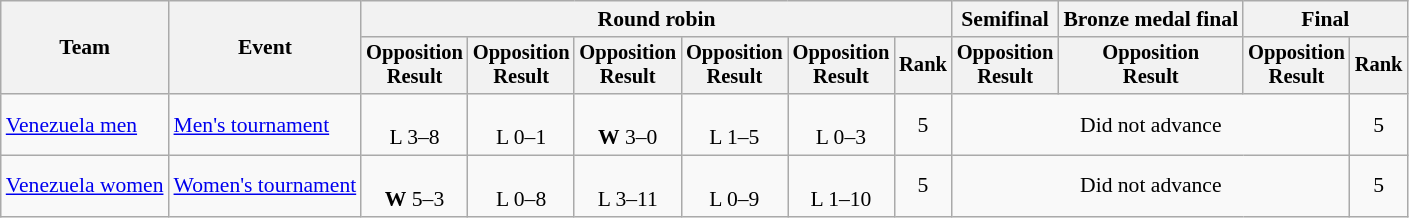<table class=wikitable style=font-size:90%;text-align:center>
<tr>
<th rowspan=2>Team</th>
<th rowspan=2>Event</th>
<th colspan=6>Round robin</th>
<th>Semifinal</th>
<th>Bronze medal final</th>
<th colspan=2>Final</th>
</tr>
<tr style=font-size:95%>
<th>Opposition<br>Result</th>
<th>Opposition<br>Result</th>
<th>Opposition<br>Result</th>
<th>Opposition<br>Result</th>
<th>Opposition<br>Result</th>
<th>Rank</th>
<th>Opposition<br>Result</th>
<th>Opposition<br>Result</th>
<th>Opposition<br>Result</th>
<th>Rank</th>
</tr>
<tr>
<td align=left><a href='#'>Venezuela men</a></td>
<td align=left><a href='#'>Men's tournament</a></td>
<td><br>L 3–8</td>
<td><br>L 0–1</td>
<td><br><strong>W</strong> 3–0</td>
<td><br>L 1–5</td>
<td><br>L 0–3</td>
<td>5</td>
<td colspan=3>Did not advance</td>
<td>5</td>
</tr>
<tr>
<td align=left><a href='#'>Venezuela women</a></td>
<td align=left><a href='#'>Women's tournament</a></td>
<td><br><strong>W</strong> 5–3</td>
<td><br>L 0–8</td>
<td><br>L 3–11</td>
<td><br>L 0–9</td>
<td><br>L 1–10</td>
<td>5</td>
<td colspan=3>Did not advance</td>
<td>5</td>
</tr>
</table>
